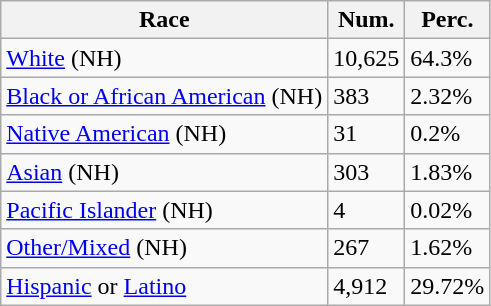<table class="wikitable">
<tr>
<th>Race</th>
<th>Num.</th>
<th>Perc.</th>
</tr>
<tr>
<td><a href='#'>White</a> (NH)</td>
<td>10,625</td>
<td>64.3%</td>
</tr>
<tr>
<td><a href='#'>Black or African American</a> (NH)</td>
<td>383</td>
<td>2.32%</td>
</tr>
<tr>
<td><a href='#'>Native American</a> (NH)</td>
<td>31</td>
<td>0.2%</td>
</tr>
<tr>
<td><a href='#'>Asian</a> (NH)</td>
<td>303</td>
<td>1.83%</td>
</tr>
<tr>
<td><a href='#'>Pacific Islander</a> (NH)</td>
<td>4</td>
<td>0.02%</td>
</tr>
<tr>
<td><a href='#'>Other/Mixed</a> (NH)</td>
<td>267</td>
<td>1.62%</td>
</tr>
<tr>
<td><a href='#'>Hispanic</a> or <a href='#'>Latino</a></td>
<td>4,912</td>
<td>29.72%</td>
</tr>
</table>
